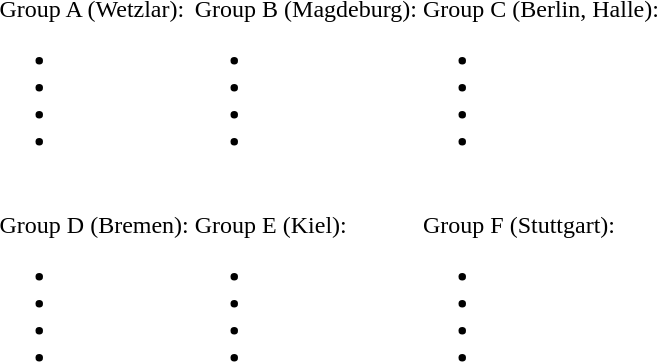<table>
<tr>
<td><br>Group A (Wetzlar):<ul><li></li><li></li><li></li><li></li></ul></td>
<td><br>Group B (Magdeburg):<ul><li></li><li></li><li></li><li></li></ul></td>
<td><br>Group C (Berlin, Halle):<ul><li></li><li></li><li></li><li></li></ul></td>
</tr>
<tr>
<td><br>Group D (Bremen):<ul><li></li><li></li><li></li><li></li></ul></td>
<td><br>Group E (Kiel):<ul><li></li><li></li><li></li><li></li></ul></td>
<td><br>Group F (Stuttgart):<ul><li></li><li></li><li></li><li></li></ul></td>
</tr>
</table>
